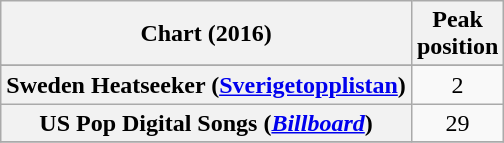<table class="wikitable sortable plainrowheaders" style="text-align:center">
<tr>
<th scope="col">Chart (2016)</th>
<th scope="col">Peak<br> position</th>
</tr>
<tr>
</tr>
<tr>
</tr>
<tr>
<th scope="row">Sweden Heatseeker (<a href='#'>Sverigetopplistan</a>)</th>
<td>2</td>
</tr>
<tr>
<th scope="row">US Pop Digital Songs (<a href='#'><em>Billboard</em></a>)</th>
<td>29</td>
</tr>
<tr>
</tr>
</table>
